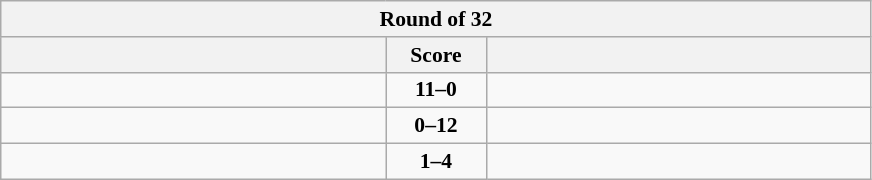<table class="wikitable" style="text-align: center; font-size:90% ">
<tr>
<th colspan=3>Round of 32</th>
</tr>
<tr>
<th align="right" width="250"></th>
<th width="60">Score</th>
<th align="left" width="250"></th>
</tr>
<tr>
<td align=left><strong></strong></td>
<td align=center><strong>11–0</strong></td>
<td align=left></td>
</tr>
<tr>
<td align=left></td>
<td align=center><strong>0–12</strong></td>
<td align=left><strong></strong></td>
</tr>
<tr>
<td align=left></td>
<td align=center><strong>1–4</strong></td>
<td align=left><strong></strong></td>
</tr>
</table>
